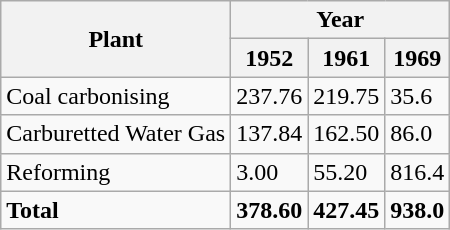<table class="wikitable">
<tr>
<th rowspan="2">Plant</th>
<th colspan="3">Year</th>
</tr>
<tr>
<th>1952</th>
<th>1961</th>
<th>1969</th>
</tr>
<tr>
<td>Coal carbonising</td>
<td>237.76</td>
<td>219.75</td>
<td>35.6</td>
</tr>
<tr>
<td>Carburetted Water Gas</td>
<td>137.84</td>
<td>162.50</td>
<td>86.0</td>
</tr>
<tr>
<td>Reforming</td>
<td>3.00</td>
<td>55.20</td>
<td>816.4</td>
</tr>
<tr>
<td><strong>Total</strong></td>
<td><strong>378.60</strong></td>
<td><strong>427.45</strong></td>
<td><strong>938.0</strong></td>
</tr>
</table>
